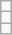<table class="wikitable">
<tr>
<td></td>
</tr>
<tr>
<td></td>
</tr>
<tr>
<td></td>
</tr>
</table>
